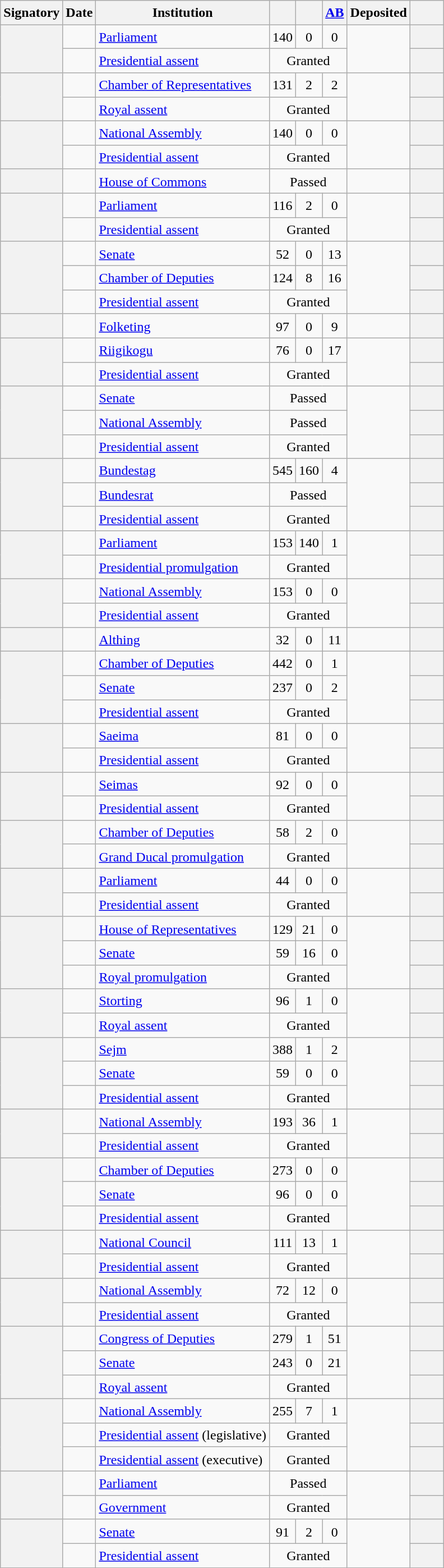<table class="wikitable sortable plainrowheaders" style="white-space:wrap; line-height:1.33">
<tr>
<th scope="col">Signatory</th>
<th scope="col">Date</th>
<th scope="col" class="unsortable">Institution</th>
<th scope="col" class="unsortable"></th>
<th scope="col" class="unsortable"></th>
<th scope="col" class="unsortable"><a href='#'>AB</a></th>
<th scope="col">Deposited</th>
<th scope="col" class="unsortable" style="width:2em"></th>
</tr>
<tr>
<th scope="row" rowspan="2"></th>
<td style="text-align:center"></td>
<td><a href='#'>Parliament</a></td>
<td style="text-align:center">140</td>
<td style="text-align:center">0</td>
<td style="text-align:center">0</td>
<td style="text-align:center"; rowspan="2"></td>
<th></th>
</tr>
<tr>
<td style="text-align:center"></td>
<td><a href='#'>Presidential assent</a></td>
<td style="text-align:center"; colspan="3">Granted</td>
<th></th>
</tr>
<tr>
<th scope="row" rowspan="2"></th>
<td style="text-align:center"></td>
<td><a href='#'>Chamber of Representatives</a></td>
<td style="text-align:center">131</td>
<td style="text-align:center">2</td>
<td style="text-align:center">2</td>
<td style="text-align:center"; rowspan="2"></td>
<th></th>
</tr>
<tr>
<td style="text-align:center"></td>
<td><a href='#'>Royal assent</a></td>
<td style="text-align:center"; colspan="3">Granted</td>
<th></th>
</tr>
<tr>
<th scope="row" rowspan="2"></th>
<td style="text-align:center"></td>
<td><a href='#'>National Assembly</a></td>
<td style="text-align:center">140</td>
<td style="text-align:center">0</td>
<td style="text-align:center">0</td>
<td style="text-align:center"; rowspan="2"></td>
<th></th>
</tr>
<tr>
<td style="text-align:center"></td>
<td><a href='#'>Presidential assent</a></td>
<td style="text-align:center"; colspan="3">Granted</td>
<th></th>
</tr>
<tr>
<th scope="row" rowspan="1"></th>
<td style="text-align:center"></td>
<td><a href='#'>House of Commons</a></td>
<td style="text-align:center"; colspan="3">Passed</td>
<td style="text-align:center"; rowspan="1"></td>
<th></th>
</tr>
<tr>
<th scope="row" rowspan="2"></th>
<td style="text-align:center"></td>
<td><a href='#'>Parliament</a></td>
<td style="text-align:center">116</td>
<td style="text-align:center">2</td>
<td style="text-align:center">0</td>
<td style="text-align:center"; rowspan="2"></td>
<th></th>
</tr>
<tr>
<td style="text-align:center"></td>
<td><a href='#'>Presidential assent</a></td>
<td style="text-align:center"; colspan="3">Granted</td>
<th></th>
</tr>
<tr>
<th scope="row" rowspan="3"></th>
<td style="text-align:center"></td>
<td><a href='#'>Senate</a></td>
<td style="text-align:center">52</td>
<td style="text-align:center">0</td>
<td style="text-align:center">13</td>
<td style="text-align:center"; rowspan="3"></td>
<th></th>
</tr>
<tr>
<td style="text-align:center"></td>
<td><a href='#'>Chamber of Deputies</a></td>
<td style="text-align:center">124</td>
<td style="text-align:center">8</td>
<td style="text-align:center">16</td>
<th></th>
</tr>
<tr>
<td style="text-align:center"></td>
<td><a href='#'>Presidential assent</a></td>
<td style="text-align:center"; colspan="3">Granted</td>
<th></th>
</tr>
<tr>
<th scope="row" rowspan="1"></th>
<td style="text-align:center"></td>
<td><a href='#'>Folketing</a></td>
<td style="text-align:center">97</td>
<td style="text-align:center">0</td>
<td style="text-align:center">9</td>
<td style="text-align:center"; rowspan="1"></td>
<th></th>
</tr>
<tr>
<th scope="row" rowspan="2"></th>
<td style="text-align:center"></td>
<td><a href='#'>Riigikogu</a></td>
<td style="text-align:center">76</td>
<td style="text-align:center">0</td>
<td style="text-align:center">17</td>
<td style="text-align:center"; rowspan="2"></td>
<th></th>
</tr>
<tr>
<td style="text-align:center"></td>
<td><a href='#'>Presidential assent</a></td>
<td style="text-align:center"; colspan="3">Granted</td>
<th></th>
</tr>
<tr>
<th scope="row" rowspan="3"></th>
<td style="text-align:center"></td>
<td><a href='#'>Senate</a></td>
<td style="text-align:center"; colspan="3">Passed</td>
<td style="text-align:center"; rowspan="3"></td>
<th></th>
</tr>
<tr>
<td style="text-align:center"></td>
<td><a href='#'>National Assembly</a></td>
<td style="text-align:center"; colspan="3">Passed</td>
<th></th>
</tr>
<tr>
<td style="text-align:center"></td>
<td><a href='#'>Presidential assent</a></td>
<td style="text-align:center"; colspan="3">Granted</td>
<th></th>
</tr>
<tr>
<th scope="row" rowspan="3"></th>
<td style="text-align:center"></td>
<td><a href='#'>Bundestag</a></td>
<td style="text-align:center">545</td>
<td style="text-align:center">160</td>
<td style="text-align:center">4</td>
<td style="text-align:center"; rowspan="3"></td>
<th></th>
</tr>
<tr>
<td style="text-align:center"></td>
<td><a href='#'>Bundesrat</a></td>
<td style="text-align:center"; colspan="3">Passed</td>
<th></th>
</tr>
<tr>
<td style="text-align:center"></td>
<td><a href='#'>Presidential assent</a></td>
<td style="text-align:center"; colspan="3">Granted</td>
<th></th>
</tr>
<tr>
<th scope="row" rowspan="2"></th>
<td style="text-align:center"></td>
<td><a href='#'>Parliament</a></td>
<td style="text-align:center">153</td>
<td style="text-align:center">140</td>
<td style="text-align:center">1</td>
<td style="text-align:center"; rowspan="2"></td>
<th></th>
</tr>
<tr>
<td style="text-align:center"></td>
<td><a href='#'>Presidential promulgation</a></td>
<td style="text-align:center"; colspan="3">Granted</td>
<th></th>
</tr>
<tr>
<th scope="row" rowspan="2"></th>
<td style="text-align:center"></td>
<td><a href='#'>National Assembly</a></td>
<td style="text-align:center">153</td>
<td style="text-align:center">0</td>
<td style="text-align:center">0</td>
<td style="text-align:center"; rowspan="2"></td>
<th></th>
</tr>
<tr>
<td style="text-align:center"></td>
<td><a href='#'>Presidential assent</a></td>
<td style="text-align:center"; colspan="3">Granted</td>
<th></th>
</tr>
<tr>
<th scope="row" rowspan="1"></th>
<td style="text-align:center"></td>
<td><a href='#'>Althing</a></td>
<td style="text-align:center">32</td>
<td style="text-align:center">0</td>
<td style="text-align:center">11</td>
<td style="text-align:center"></td>
<th></th>
</tr>
<tr>
<th scope="row" rowspan="3"></th>
<td style="text-align:center"></td>
<td><a href='#'>Chamber of Deputies</a></td>
<td style="text-align:center">442</td>
<td style="text-align:center">0</td>
<td style="text-align:center">1</td>
<td style="text-align:center"; rowspan="3"></td>
<th></th>
</tr>
<tr>
<td style="text-align:center"></td>
<td><a href='#'>Senate</a></td>
<td style="text-align:center">237</td>
<td style="text-align:center">0</td>
<td style="text-align:center">2</td>
<th></th>
</tr>
<tr>
<td style="text-align:center"></td>
<td><a href='#'>Presidential assent</a></td>
<td style="text-align:center"; colspan="3">Granted</td>
<th></th>
</tr>
<tr>
<th scope="row" rowspan="2"></th>
<td style="text-align:center"></td>
<td><a href='#'>Saeima</a></td>
<td style="text-align:center">81</td>
<td style="text-align:center">0</td>
<td style="text-align:center">0</td>
<td style="text-align:center"; rowspan="2"></td>
<th></th>
</tr>
<tr>
<td style="text-align:center"></td>
<td><a href='#'>Presidential assent</a></td>
<td style="text-align:center"; colspan="3">Granted</td>
<th></th>
</tr>
<tr>
<th scope="row" rowspan="2"></th>
<td style="text-align:center"></td>
<td><a href='#'>Seimas</a></td>
<td style="text-align:center">92</td>
<td style="text-align:center">0</td>
<td style="text-align:center">0</td>
<td style="text-align:center"; rowspan="2"></td>
<th></th>
</tr>
<tr>
<td style="text-align:center"></td>
<td><a href='#'>Presidential assent</a></td>
<td style="text-align:center"; colspan="3">Granted</td>
<th></th>
</tr>
<tr>
<th scope="row" rowspan="2"></th>
<td style="text-align:center"></td>
<td><a href='#'>Chamber of Deputies</a></td>
<td style="text-align:center">58</td>
<td style="text-align:center">2</td>
<td style="text-align:center">0</td>
<td style="text-align:center"; rowspan="2"></td>
<th></th>
</tr>
<tr>
<td style="text-align:center"></td>
<td><a href='#'>Grand Ducal promulgation</a></td>
<td style="text-align:center"; colspan="3">Granted</td>
<th></th>
</tr>
<tr>
<th scope="row" rowspan="2"></th>
<td style="text-align:center"></td>
<td><a href='#'>Parliament</a></td>
<td style="text-align:center">44</td>
<td style="text-align:center">0</td>
<td style="text-align:center">0</td>
<td style="text-align:center"; rowspan="2"></td>
<th></th>
</tr>
<tr>
<td style="text-align:center"></td>
<td><a href='#'>Presidential assent</a></td>
<td style="text-align:center"; colspan="3">Granted</td>
<th></th>
</tr>
<tr>
<th scope="row" rowspan="3"></th>
<td style="text-align:center"></td>
<td><a href='#'>House of Representatives</a></td>
<td style="text-align:center">129</td>
<td style="text-align:center">21</td>
<td style="text-align:center">0</td>
<td style="text-align:center"; rowspan="3"></td>
<th></th>
</tr>
<tr>
<td style="text-align:center"></td>
<td><a href='#'>Senate</a></td>
<td style="text-align:center">59</td>
<td style="text-align:center">16</td>
<td style="text-align:center">0</td>
<th></th>
</tr>
<tr>
<td style="text-align:center"></td>
<td><a href='#'>Royal promulgation</a></td>
<td style="text-align:center"; colspan="3">Granted</td>
<th></th>
</tr>
<tr>
<th scope="row" rowspan="2"></th>
<td style="text-align:center"></td>
<td><a href='#'>Storting</a></td>
<td style="text-align:center">96</td>
<td style="text-align:center">1</td>
<td style="text-align:center">0</td>
<td style="text-align:center"; rowspan="2"></td>
<th></th>
</tr>
<tr>
<td style="text-align:center"></td>
<td><a href='#'>Royal assent</a></td>
<td style="text-align:center"; colspan="3">Granted</td>
<th></th>
</tr>
<tr>
<th scope="row" rowspan="3"></th>
<td style="text-align:center"></td>
<td><a href='#'>Sejm</a></td>
<td style="text-align:center">388</td>
<td style="text-align:center">1</td>
<td style="text-align:center">2</td>
<td style="text-align:center"; rowspan="3"></td>
<th></th>
</tr>
<tr>
<td style="text-align:center"></td>
<td><a href='#'>Senate</a></td>
<td style="text-align:center">59</td>
<td style="text-align:center">0</td>
<td style="text-align:center">0</td>
<th></th>
</tr>
<tr>
<td style="text-align:center"></td>
<td><a href='#'>Presidential assent</a></td>
<td style="text-align:center"; colspan="3">Granted</td>
<th></th>
</tr>
<tr>
<th scope="row" rowspan="2"></th>
<td style="text-align:center"></td>
<td><a href='#'>National Assembly</a></td>
<td style="text-align:center">193</td>
<td style="text-align:center">36</td>
<td style="text-align:center">1</td>
<td style="text-align:center"; rowspan="2"></td>
<th></th>
</tr>
<tr>
<td style="text-align:center"></td>
<td><a href='#'>Presidential assent</a></td>
<td style="text-align:center"; colspan="3">Granted</td>
<th></th>
</tr>
<tr>
<th scope="row" rowspan="3"></th>
<td style="text-align:center"></td>
<td><a href='#'>Chamber of Deputies</a></td>
<td style="text-align:center">273</td>
<td style="text-align:center">0</td>
<td style="text-align:center">0</td>
<td style="text-align:center"; rowspan="3"></td>
<th></th>
</tr>
<tr>
<td style="text-align:center"></td>
<td><a href='#'>Senate</a></td>
<td style="text-align:center">96</td>
<td style="text-align:center">0</td>
<td style="text-align:center">0</td>
<th></th>
</tr>
<tr>
<td style="text-align:center"></td>
<td><a href='#'>Presidential assent</a></td>
<td style="text-align:center"; colspan="3">Granted</td>
<th></th>
</tr>
<tr>
<th scope="row" rowspan="2"></th>
<td style="text-align:center"></td>
<td><a href='#'>National Council</a></td>
<td style="text-align:center">111</td>
<td style="text-align:center">13</td>
<td style="text-align:center">1</td>
<td style="text-align:center"; rowspan="2"></td>
<th></th>
</tr>
<tr>
<td style="text-align:center"></td>
<td><a href='#'>Presidential assent</a></td>
<td style="text-align:center"; colspan="3">Granted</td>
<th></th>
</tr>
<tr>
<th scope="row" rowspan="2"></th>
<td style="text-align:center"></td>
<td><a href='#'>National Assembly</a></td>
<td style="text-align:center">72</td>
<td style="text-align:center">12</td>
<td style="text-align:center">0</td>
<td style="text-align:center"; rowspan="2"></td>
<th></th>
</tr>
<tr>
<td style="text-align:center"></td>
<td><a href='#'>Presidential assent</a></td>
<td style="text-align:center"; colspan="3">Granted</td>
<th></th>
</tr>
<tr>
<th scope="row" rowspan="3"></th>
<td style="text-align:center"></td>
<td><a href='#'>Congress of Deputies</a></td>
<td style="text-align:center">279</td>
<td style="text-align:center">1</td>
<td style="text-align:center">51</td>
<td style="text-align:center"; rowspan="3"></td>
<th></th>
</tr>
<tr>
<td style="text-align:center"></td>
<td><a href='#'>Senate</a></td>
<td style="text-align:center">243</td>
<td style="text-align:center">0</td>
<td style="text-align:center">21</td>
<th></th>
</tr>
<tr>
<td style="text-align:center"></td>
<td><a href='#'>Royal assent</a></td>
<td style="text-align:center"; colspan="3">Granted</td>
<th></th>
</tr>
<tr>
<th scope="row" rowspan="3"></th>
<td style="text-align:center"></td>
<td><a href='#'>National Assembly</a></td>
<td style="text-align:center">255</td>
<td style="text-align:center">7</td>
<td style="text-align:center">1</td>
<td style="text-align:center"; rowspan="3"></td>
<th></th>
</tr>
<tr>
<td style="text-align:center"></td>
<td><a href='#'>Presidential assent</a> (legislative)</td>
<td style="text-align:center"; colspan="3">Granted</td>
<th></th>
</tr>
<tr>
<td style="text-align:center; "></td>
<td><a href='#'>Presidential assent</a> (executive)</td>
<td style="text-align:center; " colspan="3">Granted</td>
<th></th>
</tr>
<tr>
<th scope="row" rowspan="2"></th>
<td style="text-align:center"></td>
<td><a href='#'>Parliament</a></td>
<td style="text-align:center"; colspan="3">Passed</td>
<td style="text-align:center"; rowspan="2"></td>
<th></th>
</tr>
<tr>
<td style="text-align:center"></td>
<td><a href='#'>Government</a></td>
<td style="text-align:center"; colspan="3">Granted</td>
<th></th>
</tr>
<tr>
<th scope="row" rowspan="2"></th>
<td style="text-align:center"></td>
<td><a href='#'>Senate</a></td>
<td style="text-align:center">91</td>
<td style="text-align:center">2</td>
<td style="text-align:center">0</td>
<td style="text-align:center"; rowspan="2"></td>
<th></th>
</tr>
<tr>
<td style="text-align:center"></td>
<td><a href='#'>Presidential assent</a></td>
<td style="text-align:center"; colspan="3">Granted</td>
<th></th>
</tr>
</table>
